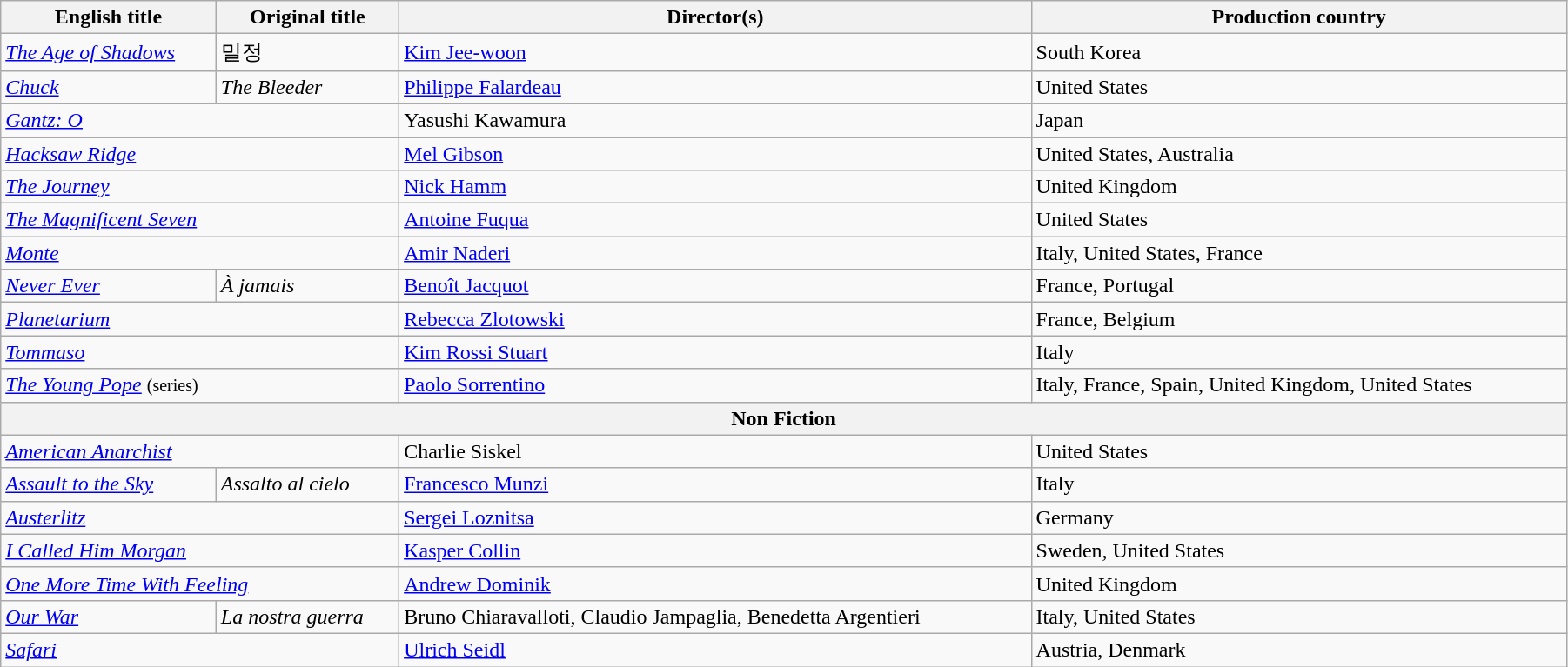<table class="wikitable" width="95%">
<tr>
<th>English title</th>
<th>Original title</th>
<th>Director(s)</th>
<th>Production country</th>
</tr>
<tr>
<td data-sort-value="Age"><em><a href='#'>The Age of Shadows</a></em></td>
<td>밀정</td>
<td data-sort-value="Jee-woon"><a href='#'>Kim Jee-woon</a></td>
<td>South Korea</td>
</tr>
<tr>
<td data-sort-value="Bleeder"><em><a href='#'>Chuck</a></em></td>
<td><em>The Bleeder</em></td>
<td data-sort-value="Falardeau"><a href='#'>Philippe Falardeau</a></td>
<td>United States</td>
</tr>
<tr>
<td colspan="2"><em><a href='#'>Gantz: O</a></em></td>
<td data-sort-value="Kawamura">Yasushi Kawamura</td>
<td>Japan</td>
</tr>
<tr>
<td colspan="2"><em><a href='#'>Hacksaw Ridge</a></em></td>
<td data-sort-value="Gibson"><a href='#'>Mel Gibson</a></td>
<td>United States, Australia</td>
</tr>
<tr>
<td colspan="2" data-sort-value="Journey"><em><a href='#'>The Journey</a></em></td>
<td data-sort-value="Hamm"><a href='#'>Nick Hamm</a></td>
<td>United Kingdom</td>
</tr>
<tr>
<td colspan="2" data-sort-value="Magnificent"><em><a href='#'>The Magnificent Seven</a></em></td>
<td data-sort-value="Fuqua"><a href='#'>Antoine Fuqua</a></td>
<td>United States</td>
</tr>
<tr>
<td colspan="2"><em><a href='#'>Monte</a></em></td>
<td data-sort-value="Naderi"><a href='#'>Amir Naderi</a></td>
<td>Italy, United States, France</td>
</tr>
<tr>
<td><em><a href='#'>Never Ever</a></em></td>
<td data-sort-value="A jamais"><em>À jamais</em></td>
<td data-sort-value="Jacquot"><a href='#'>Benoît Jacquot</a></td>
<td>France, Portugal</td>
</tr>
<tr>
<td colspan="2"><em><a href='#'>Planetarium</a></em></td>
<td data-sort-value="Zlotowski"><a href='#'>Rebecca Zlotowski</a></td>
<td>France, Belgium</td>
</tr>
<tr>
<td colspan="2"><em><a href='#'>Tommaso</a></em></td>
<td><a href='#'>Kim Rossi Stuart</a></td>
<td>Italy</td>
</tr>
<tr>
<td colspan="2"><em><a href='#'>The Young Pope</a></em> <small>(series)</small></td>
<td><a href='#'>Paolo Sorrentino</a></td>
<td>Italy, France, Spain, United Kingdom, United States</td>
</tr>
<tr>
<th colspan="4">Non Fiction</th>
</tr>
<tr>
<td colspan="2"><em><a href='#'>American Anarchist</a></em></td>
<td data-sort-value="Siskel">Charlie Siskel</td>
<td>United States</td>
</tr>
<tr>
<td><em><a href='#'>Assault to the Sky</a></em></td>
<td><em>Assalto al cielo</em></td>
<td data-sort-value="Munzi"><a href='#'>Francesco Munzi</a></td>
<td>Italy</td>
</tr>
<tr>
<td colspan=2><em><a href='#'>Austerlitz</a></em></td>
<td data-sort-value="Loznitsa"><a href='#'>Sergei Loznitsa</a></td>
<td>Germany</td>
</tr>
<tr>
<td colspan=2><em><a href='#'>I Called Him Morgan</a></em></td>
<td data-sort-value="Collin"><a href='#'>Kasper Collin</a></td>
<td>Sweden, United States</td>
</tr>
<tr>
<td colspan=2><em><a href='#'>One More Time With Feeling</a></em></td>
<td data-sort-value="Dominik"><a href='#'>Andrew Dominik</a></td>
<td>United Kingdom</td>
</tr>
<tr>
<td><em><a href='#'>Our War</a></em></td>
<td data-sort-value="Nostra"><em>La nostra guerra</em></td>
<td data-sort-value="Chiaravalloti">Bruno Chiaravalloti, Claudio Jampaglia, Benedetta Argentieri</td>
<td>Italy, United States</td>
</tr>
<tr>
<td colspan=2><em><a href='#'>Safari</a></em></td>
<td data-sort-value="Seidl"><a href='#'>Ulrich Seidl</a></td>
<td>Austria, Denmark</td>
</tr>
</table>
